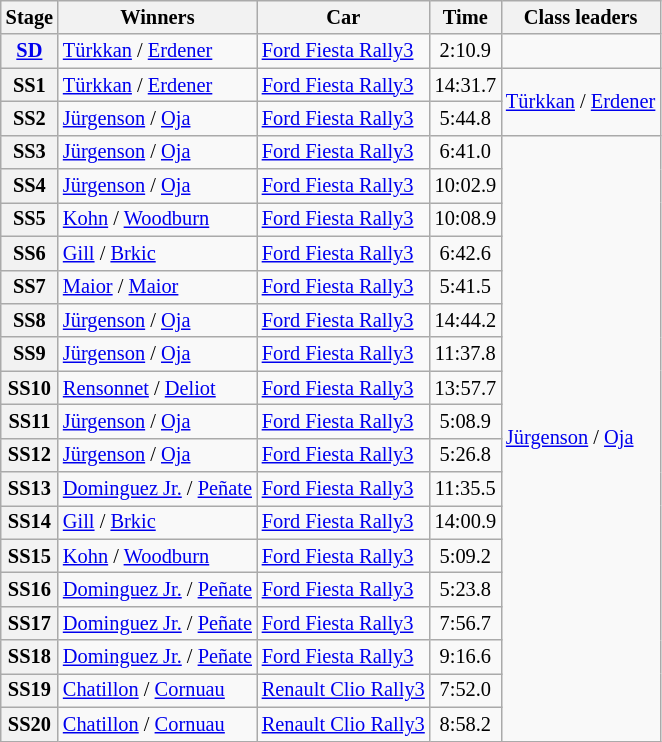<table class="wikitable" style="font-size:85%">
<tr>
<th>Stage</th>
<th>Winners</th>
<th>Car</th>
<th>Time</th>
<th>Class leaders</th>
</tr>
<tr>
<th><a href='#'>SD</a></th>
<td><a href='#'>Türkkan</a> / <a href='#'>Erdener</a></td>
<td><a href='#'>Ford Fiesta Rally3</a></td>
<td align="center">2:10.9</td>
<td></td>
</tr>
<tr>
<th>SS1</th>
<td><a href='#'>Türkkan</a> / <a href='#'>Erdener</a></td>
<td><a href='#'>Ford Fiesta Rally3</a></td>
<td align="center">14:31.7</td>
<td rowspan="2"><a href='#'>Türkkan</a> / <a href='#'>Erdener</a></td>
</tr>
<tr>
<th>SS2</th>
<td><a href='#'>Jürgenson</a> / <a href='#'>Oja</a></td>
<td><a href='#'>Ford Fiesta Rally3</a></td>
<td align="center">5:44.8</td>
</tr>
<tr>
<th>SS3</th>
<td><a href='#'>Jürgenson</a> / <a href='#'>Oja</a></td>
<td><a href='#'>Ford Fiesta Rally3</a></td>
<td align="center">6:41.0</td>
<td rowspan="18"><a href='#'>Jürgenson</a> / <a href='#'>Oja</a></td>
</tr>
<tr>
<th>SS4</th>
<td><a href='#'>Jürgenson</a> / <a href='#'>Oja</a></td>
<td><a href='#'>Ford Fiesta Rally3</a></td>
<td align="center">10:02.9</td>
</tr>
<tr>
<th>SS5</th>
<td><a href='#'>Kohn</a> / <a href='#'>Woodburn</a></td>
<td><a href='#'>Ford Fiesta Rally3</a></td>
<td align="center">10:08.9</td>
</tr>
<tr>
<th>SS6</th>
<td><a href='#'>Gill</a> / <a href='#'>Brkic</a></td>
<td><a href='#'>Ford Fiesta Rally3</a></td>
<td align="center">6:42.6</td>
</tr>
<tr>
<th>SS7</th>
<td><a href='#'>Maior</a> / <a href='#'>Maior</a></td>
<td><a href='#'>Ford Fiesta Rally3</a></td>
<td align="center">5:41.5</td>
</tr>
<tr>
<th>SS8</th>
<td><a href='#'>Jürgenson</a> / <a href='#'>Oja</a></td>
<td><a href='#'>Ford Fiesta Rally3</a></td>
<td align="center">14:44.2</td>
</tr>
<tr>
<th>SS9</th>
<td><a href='#'>Jürgenson</a> / <a href='#'>Oja</a></td>
<td><a href='#'>Ford Fiesta Rally3</a></td>
<td align="center">11:37.8</td>
</tr>
<tr>
<th>SS10</th>
<td><a href='#'>Rensonnet</a> / <a href='#'>Deliot</a></td>
<td><a href='#'>Ford Fiesta Rally3</a></td>
<td align="center">13:57.7</td>
</tr>
<tr>
<th>SS11</th>
<td><a href='#'>Jürgenson</a> / <a href='#'>Oja</a></td>
<td><a href='#'>Ford Fiesta Rally3</a></td>
<td align="center">5:08.9</td>
</tr>
<tr>
<th>SS12</th>
<td><a href='#'>Jürgenson</a> / <a href='#'>Oja</a></td>
<td><a href='#'>Ford Fiesta Rally3</a></td>
<td align="center">5:26.8</td>
</tr>
<tr>
<th>SS13</th>
<td><a href='#'>Dominguez Jr.</a> / <a href='#'>Peñate</a></td>
<td><a href='#'>Ford Fiesta Rally3</a></td>
<td align="center">11:35.5</td>
</tr>
<tr>
<th>SS14</th>
<td><a href='#'>Gill</a> / <a href='#'>Brkic</a></td>
<td><a href='#'>Ford Fiesta Rally3</a></td>
<td align="center">14:00.9</td>
</tr>
<tr>
<th>SS15</th>
<td><a href='#'>Kohn</a> / <a href='#'>Woodburn</a></td>
<td><a href='#'>Ford Fiesta Rally3</a></td>
<td align="center">5:09.2</td>
</tr>
<tr>
<th>SS16</th>
<td><a href='#'>Dominguez Jr.</a> / <a href='#'>Peñate</a></td>
<td><a href='#'>Ford Fiesta Rally3</a></td>
<td align="center">5:23.8</td>
</tr>
<tr>
<th>SS17</th>
<td><a href='#'>Dominguez Jr.</a> / <a href='#'>Peñate</a></td>
<td><a href='#'>Ford Fiesta Rally3</a></td>
<td align="center">7:56.7</td>
</tr>
<tr>
<th>SS18</th>
<td><a href='#'>Dominguez Jr.</a> / <a href='#'>Peñate</a></td>
<td><a href='#'>Ford Fiesta Rally3</a></td>
<td align="center">9:16.6</td>
</tr>
<tr>
<th>SS19</th>
<td><a href='#'>Chatillon</a> / <a href='#'>Cornuau</a></td>
<td><a href='#'>Renault Clio Rally3</a></td>
<td align="center">7:52.0</td>
</tr>
<tr>
<th>SS20</th>
<td><a href='#'>Chatillon</a> / <a href='#'>Cornuau</a></td>
<td><a href='#'>Renault Clio Rally3</a></td>
<td align="center">8:58.2</td>
</tr>
</table>
